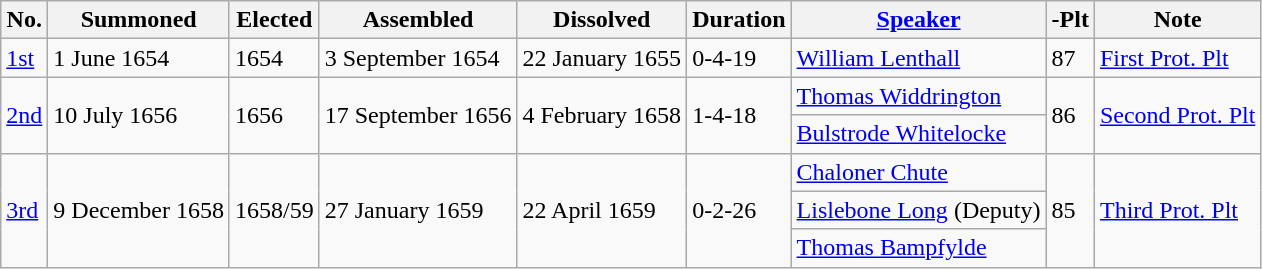<table class="wikitable">
<tr>
<th>No.</th>
<th>Summoned</th>
<th>Elected</th>
<th>Assembled</th>
<th>Dissolved</th>
<th>Duration</th>
<th><a href='#'>Speaker</a></th>
<th>-Plt</th>
<th>Note</th>
</tr>
<tr>
<td><a href='#'>1st</a></td>
<td>1 June 1654</td>
<td>1654</td>
<td>3 September 1654</td>
<td>22 January 1655</td>
<td>0-4-19</td>
<td><a href='#'>William Lenthall</a></td>
<td>87</td>
<td><a href='#'>First Prot. Plt</a></td>
</tr>
<tr>
<td rowspan="2"><a href='#'>2nd</a></td>
<td rowspan="2">10 July 1656</td>
<td rowspan="2">1656</td>
<td rowspan="2">17 September 1656</td>
<td rowspan="2">4 February 1658</td>
<td rowspan="2">1-4-18</td>
<td><a href='#'>Thomas Widdrington</a></td>
<td rowspan="2">86</td>
<td rowspan="2"><a href='#'>Second Prot. Plt</a></td>
</tr>
<tr>
<td><a href='#'>Bulstrode Whitelocke</a></td>
</tr>
<tr>
<td rowspan="3"><a href='#'>3rd</a></td>
<td rowspan="3">9 December 1658</td>
<td rowspan="3">1658/59</td>
<td rowspan="3">27 January 1659</td>
<td rowspan="3">22 April 1659</td>
<td rowspan="3">0-2-26</td>
<td><a href='#'>Chaloner Chute</a></td>
<td rowspan="3">85</td>
<td rowspan="3"><a href='#'>Third Prot. Plt</a></td>
</tr>
<tr>
<td><a href='#'>Lislebone Long</a> (Deputy)</td>
</tr>
<tr>
<td><a href='#'>Thomas Bampfylde</a></td>
</tr>
</table>
